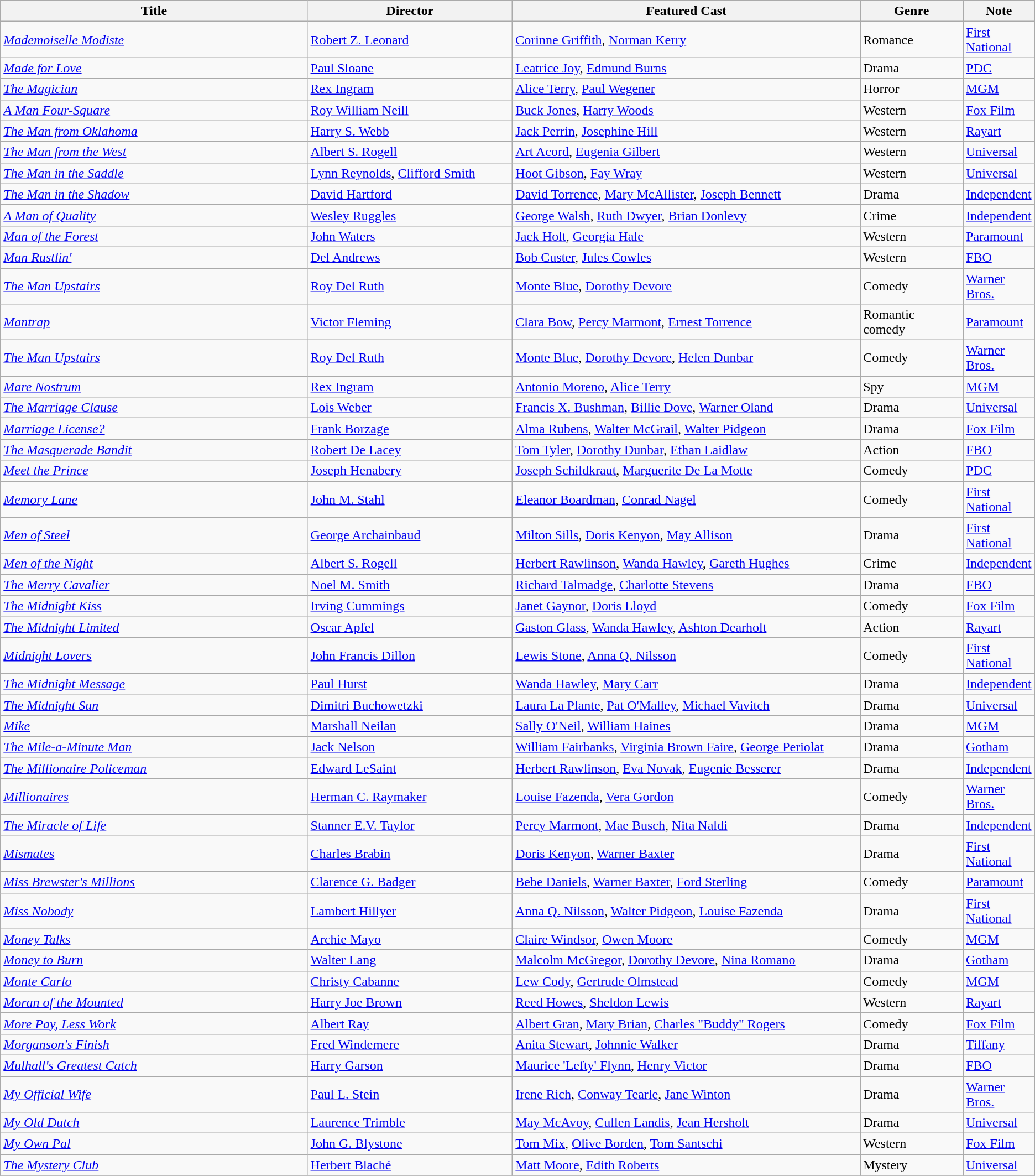<table class="wikitable">
<tr>
<th style="width:30%;">Title</th>
<th style="width:20%;">Director</th>
<th style="width:34%;">Featured Cast</th>
<th style="width:10%;">Genre</th>
<th style="width:10%;">Note</th>
</tr>
<tr>
<td><em><a href='#'>Mademoiselle Modiste</a></em></td>
<td><a href='#'>Robert Z. Leonard</a></td>
<td><a href='#'>Corinne Griffith</a>, <a href='#'>Norman Kerry</a></td>
<td>Romance</td>
<td><a href='#'>First National</a></td>
</tr>
<tr>
<td><em><a href='#'>Made for Love</a></em></td>
<td><a href='#'>Paul Sloane</a></td>
<td><a href='#'>Leatrice Joy</a>, <a href='#'>Edmund Burns</a></td>
<td>Drama</td>
<td><a href='#'>PDC</a></td>
</tr>
<tr>
<td><em><a href='#'>The Magician</a></em></td>
<td><a href='#'>Rex Ingram</a></td>
<td><a href='#'>Alice Terry</a>, <a href='#'>Paul Wegener</a></td>
<td>Horror</td>
<td><a href='#'>MGM</a></td>
</tr>
<tr>
<td><em><a href='#'>A Man Four-Square</a></em></td>
<td><a href='#'>Roy William Neill</a></td>
<td><a href='#'>Buck Jones</a>, <a href='#'>Harry Woods</a></td>
<td>Western</td>
<td><a href='#'>Fox Film</a></td>
</tr>
<tr>
<td><em><a href='#'>The Man from Oklahoma</a></em></td>
<td><a href='#'>Harry S. Webb</a></td>
<td><a href='#'>Jack Perrin</a>, <a href='#'>Josephine Hill</a></td>
<td>Western</td>
<td><a href='#'>Rayart</a></td>
</tr>
<tr>
<td><em><a href='#'>The Man from the West</a></em></td>
<td><a href='#'>Albert S. Rogell</a></td>
<td><a href='#'>Art Acord</a>, <a href='#'>Eugenia Gilbert</a></td>
<td>Western</td>
<td><a href='#'>Universal</a></td>
</tr>
<tr>
<td><em><a href='#'>The Man in the Saddle</a></em></td>
<td><a href='#'>Lynn Reynolds</a>, <a href='#'>Clifford Smith</a></td>
<td><a href='#'>Hoot Gibson</a>, <a href='#'>Fay Wray</a></td>
<td>Western</td>
<td><a href='#'>Universal</a></td>
</tr>
<tr>
<td><em><a href='#'>The Man in the Shadow</a></em></td>
<td><a href='#'>David Hartford</a></td>
<td><a href='#'>David Torrence</a>, <a href='#'>Mary McAllister</a>, <a href='#'>Joseph Bennett</a></td>
<td>Drama</td>
<td><a href='#'>Independent</a></td>
</tr>
<tr>
<td><em><a href='#'>A Man of Quality</a></em></td>
<td><a href='#'>Wesley Ruggles</a></td>
<td><a href='#'>George Walsh</a>, <a href='#'>Ruth Dwyer</a>, <a href='#'>Brian Donlevy</a></td>
<td>Crime</td>
<td><a href='#'>Independent</a></td>
</tr>
<tr>
<td><em><a href='#'>Man of the Forest</a></em></td>
<td><a href='#'>John Waters</a></td>
<td><a href='#'>Jack Holt</a>, <a href='#'>Georgia Hale</a></td>
<td>Western</td>
<td><a href='#'>Paramount</a></td>
</tr>
<tr>
<td><em><a href='#'>Man Rustlin'</a></em></td>
<td><a href='#'>Del Andrews</a></td>
<td><a href='#'>Bob Custer</a>, <a href='#'>Jules Cowles</a></td>
<td>Western</td>
<td><a href='#'>FBO</a></td>
</tr>
<tr>
<td><em><a href='#'>The Man Upstairs</a></em></td>
<td><a href='#'>Roy Del Ruth</a></td>
<td><a href='#'>Monte Blue</a>, <a href='#'>Dorothy Devore</a></td>
<td>Comedy</td>
<td><a href='#'>Warner Bros.</a></td>
</tr>
<tr>
<td><em><a href='#'>Mantrap</a></em></td>
<td><a href='#'>Victor Fleming</a></td>
<td><a href='#'>Clara Bow</a>, <a href='#'>Percy Marmont</a>, <a href='#'>Ernest Torrence</a></td>
<td>Romantic comedy</td>
<td><a href='#'>Paramount</a></td>
</tr>
<tr>
<td><em><a href='#'>The Man Upstairs</a></em></td>
<td><a href='#'>Roy Del Ruth</a></td>
<td><a href='#'>Monte Blue</a>, <a href='#'>Dorothy Devore</a>, <a href='#'>Helen Dunbar</a></td>
<td>Comedy</td>
<td><a href='#'>Warner Bros.</a></td>
</tr>
<tr>
<td><em><a href='#'>Mare Nostrum</a></em></td>
<td><a href='#'>Rex Ingram</a></td>
<td><a href='#'>Antonio Moreno</a>, <a href='#'>Alice Terry</a></td>
<td>Spy</td>
<td><a href='#'>MGM</a></td>
</tr>
<tr>
<td><em><a href='#'>The Marriage Clause</a></em></td>
<td><a href='#'>Lois Weber</a></td>
<td><a href='#'>Francis X. Bushman</a>, <a href='#'>Billie Dove</a>, <a href='#'>Warner Oland</a></td>
<td>Drama</td>
<td><a href='#'>Universal</a></td>
</tr>
<tr>
<td><em><a href='#'>Marriage License?</a></em></td>
<td><a href='#'>Frank Borzage</a></td>
<td><a href='#'>Alma Rubens</a>, <a href='#'>Walter McGrail</a>, <a href='#'>Walter Pidgeon</a></td>
<td>Drama</td>
<td><a href='#'>Fox Film</a></td>
</tr>
<tr>
<td><em><a href='#'>The Masquerade Bandit</a></em></td>
<td><a href='#'>Robert De Lacey</a></td>
<td><a href='#'>Tom Tyler</a>, <a href='#'>Dorothy Dunbar</a>, <a href='#'>Ethan Laidlaw</a></td>
<td>Action</td>
<td><a href='#'>FBO</a></td>
</tr>
<tr>
<td><em><a href='#'>Meet the Prince</a></em></td>
<td><a href='#'>Joseph Henabery</a></td>
<td><a href='#'>Joseph Schildkraut</a>, <a href='#'>Marguerite De La Motte</a></td>
<td>Comedy</td>
<td><a href='#'>PDC</a></td>
</tr>
<tr>
<td><em><a href='#'>Memory Lane</a></em></td>
<td><a href='#'>John M. Stahl</a></td>
<td><a href='#'>Eleanor Boardman</a>, <a href='#'>Conrad Nagel</a></td>
<td>Comedy</td>
<td><a href='#'>First National</a></td>
</tr>
<tr>
<td><em><a href='#'>Men of Steel</a></em></td>
<td><a href='#'>George Archainbaud</a></td>
<td><a href='#'>Milton Sills</a>, <a href='#'>Doris Kenyon</a>, <a href='#'>May Allison</a></td>
<td>Drama</td>
<td><a href='#'>First National</a></td>
</tr>
<tr>
<td><em><a href='#'>Men of the Night</a></em></td>
<td><a href='#'>Albert S. Rogell</a></td>
<td><a href='#'>Herbert Rawlinson</a>, <a href='#'>Wanda Hawley</a>, <a href='#'>Gareth Hughes</a></td>
<td>Crime</td>
<td><a href='#'>Independent</a></td>
</tr>
<tr>
<td><em><a href='#'>The Merry Cavalier</a></em></td>
<td><a href='#'>Noel M. Smith</a></td>
<td><a href='#'>Richard Talmadge</a>, <a href='#'>Charlotte Stevens</a></td>
<td>Drama</td>
<td><a href='#'>FBO</a></td>
</tr>
<tr>
<td><em><a href='#'>The Midnight Kiss</a></em></td>
<td><a href='#'>Irving Cummings</a></td>
<td><a href='#'>Janet Gaynor</a>, <a href='#'>Doris Lloyd</a></td>
<td>Comedy</td>
<td><a href='#'>Fox Film</a></td>
</tr>
<tr>
<td><em><a href='#'>The Midnight Limited</a></em></td>
<td><a href='#'>Oscar Apfel</a></td>
<td><a href='#'>Gaston Glass</a>, <a href='#'>Wanda Hawley</a>, <a href='#'>Ashton Dearholt</a></td>
<td>Action</td>
<td><a href='#'>Rayart</a></td>
</tr>
<tr>
<td><em><a href='#'>Midnight Lovers</a></em></td>
<td><a href='#'>John Francis Dillon</a></td>
<td><a href='#'>Lewis Stone</a>, <a href='#'>Anna Q. Nilsson</a></td>
<td>Comedy</td>
<td><a href='#'>First National</a></td>
</tr>
<tr>
<td><em><a href='#'>The Midnight Message</a></em></td>
<td><a href='#'>Paul Hurst</a></td>
<td><a href='#'>Wanda Hawley</a>, <a href='#'>Mary Carr</a></td>
<td>Drama</td>
<td><a href='#'>Independent</a></td>
</tr>
<tr>
<td><em><a href='#'>The Midnight Sun</a></em></td>
<td><a href='#'>Dimitri Buchowetzki</a></td>
<td><a href='#'>Laura La Plante</a>, <a href='#'>Pat O'Malley</a>, <a href='#'>Michael Vavitch</a></td>
<td>Drama</td>
<td><a href='#'>Universal</a></td>
</tr>
<tr>
<td><em><a href='#'>Mike</a></em></td>
<td><a href='#'>Marshall Neilan</a></td>
<td><a href='#'>Sally O'Neil</a>, <a href='#'>William Haines</a></td>
<td>Drama</td>
<td><a href='#'>MGM</a></td>
</tr>
<tr>
<td><em><a href='#'>The Mile-a-Minute Man</a></em></td>
<td><a href='#'>Jack Nelson</a></td>
<td><a href='#'>William Fairbanks</a>, <a href='#'>Virginia Brown Faire</a>, <a href='#'>George Periolat</a></td>
<td>Drama</td>
<td><a href='#'>Gotham</a></td>
</tr>
<tr>
<td><em><a href='#'>The Millionaire Policeman</a></em></td>
<td><a href='#'>Edward LeSaint</a></td>
<td><a href='#'>Herbert Rawlinson</a>, <a href='#'>Eva Novak</a>, <a href='#'>Eugenie Besserer</a></td>
<td>Drama</td>
<td><a href='#'>Independent</a></td>
</tr>
<tr>
<td><em><a href='#'>Millionaires</a></em></td>
<td><a href='#'>Herman C. Raymaker</a></td>
<td><a href='#'>Louise Fazenda</a>, <a href='#'>Vera Gordon</a></td>
<td>Comedy</td>
<td><a href='#'>Warner Bros.</a></td>
</tr>
<tr>
<td><em><a href='#'>The Miracle of Life</a></em></td>
<td><a href='#'>Stanner E.V. Taylor</a></td>
<td><a href='#'>Percy Marmont</a>, <a href='#'>Mae Busch</a>, <a href='#'>Nita Naldi</a></td>
<td>Drama</td>
<td><a href='#'>Independent</a></td>
</tr>
<tr>
<td><em><a href='#'>Mismates</a></em></td>
<td><a href='#'>Charles Brabin</a></td>
<td><a href='#'>Doris Kenyon</a>, <a href='#'>Warner Baxter</a></td>
<td>Drama</td>
<td><a href='#'>First National</a></td>
</tr>
<tr>
<td><em><a href='#'>Miss Brewster's Millions</a></em></td>
<td><a href='#'>Clarence G. Badger</a></td>
<td><a href='#'>Bebe Daniels</a>, <a href='#'>Warner Baxter</a>, <a href='#'>Ford Sterling</a></td>
<td>Comedy</td>
<td><a href='#'>Paramount</a></td>
</tr>
<tr>
<td><em><a href='#'>Miss Nobody</a></em></td>
<td><a href='#'>Lambert Hillyer</a></td>
<td><a href='#'>Anna Q. Nilsson</a>, <a href='#'>Walter Pidgeon</a>, <a href='#'>Louise Fazenda</a></td>
<td>Drama</td>
<td><a href='#'>First National</a></td>
</tr>
<tr>
<td><em><a href='#'>Money Talks</a></em></td>
<td><a href='#'>Archie Mayo</a></td>
<td><a href='#'>Claire Windsor</a>, <a href='#'>Owen Moore</a></td>
<td>Comedy</td>
<td><a href='#'>MGM</a></td>
</tr>
<tr>
<td><em><a href='#'>Money to Burn</a></em></td>
<td><a href='#'>Walter Lang</a></td>
<td><a href='#'>Malcolm McGregor</a>, <a href='#'>Dorothy Devore</a>, <a href='#'>Nina Romano</a></td>
<td>Drama</td>
<td><a href='#'>Gotham</a></td>
</tr>
<tr>
<td><em><a href='#'>Monte Carlo</a></em></td>
<td><a href='#'>Christy Cabanne</a></td>
<td><a href='#'>Lew Cody</a>, <a href='#'>Gertrude Olmstead</a></td>
<td>Comedy</td>
<td><a href='#'>MGM</a></td>
</tr>
<tr>
<td><em><a href='#'>Moran of the Mounted</a></em></td>
<td><a href='#'>Harry Joe Brown</a></td>
<td><a href='#'>Reed Howes</a>, <a href='#'>Sheldon Lewis</a></td>
<td>Western</td>
<td><a href='#'>Rayart</a></td>
</tr>
<tr>
<td><em><a href='#'>More Pay, Less Work</a></em></td>
<td><a href='#'>Albert Ray</a></td>
<td><a href='#'>Albert Gran</a>, <a href='#'>Mary Brian</a>, <a href='#'>Charles "Buddy" Rogers</a></td>
<td>Comedy</td>
<td><a href='#'>Fox Film</a></td>
</tr>
<tr>
<td><em><a href='#'>Morganson's Finish</a></em></td>
<td><a href='#'>Fred Windemere</a></td>
<td><a href='#'>Anita Stewart</a>, <a href='#'>Johnnie Walker</a></td>
<td>Drama</td>
<td><a href='#'>Tiffany</a></td>
</tr>
<tr>
<td><em><a href='#'>Mulhall's Greatest Catch</a></em></td>
<td><a href='#'>Harry Garson</a></td>
<td><a href='#'>Maurice 'Lefty' Flynn</a>, <a href='#'>Henry Victor</a></td>
<td>Drama</td>
<td><a href='#'>FBO</a></td>
</tr>
<tr>
<td><em><a href='#'>My Official Wife</a></em></td>
<td><a href='#'>Paul L. Stein</a></td>
<td><a href='#'>Irene Rich</a>, <a href='#'>Conway Tearle</a>, <a href='#'>Jane Winton</a></td>
<td>Drama</td>
<td><a href='#'>Warner Bros.</a></td>
</tr>
<tr>
<td><em><a href='#'>My Old Dutch</a></em></td>
<td><a href='#'>Laurence Trimble</a></td>
<td><a href='#'>May McAvoy</a>, <a href='#'>Cullen Landis</a>, <a href='#'>Jean Hersholt</a></td>
<td>Drama</td>
<td><a href='#'>Universal</a></td>
</tr>
<tr>
<td><em><a href='#'>My Own Pal</a></em></td>
<td><a href='#'>John G. Blystone</a></td>
<td><a href='#'>Tom Mix</a>, <a href='#'>Olive Borden</a>, <a href='#'>Tom Santschi</a></td>
<td>Western</td>
<td><a href='#'>Fox Film</a></td>
</tr>
<tr>
<td><em><a href='#'>The Mystery Club</a></em></td>
<td><a href='#'>Herbert Blaché</a></td>
<td><a href='#'>Matt Moore</a>, <a href='#'>Edith Roberts</a></td>
<td>Mystery</td>
<td><a href='#'>Universal</a></td>
</tr>
<tr>
</tr>
</table>
